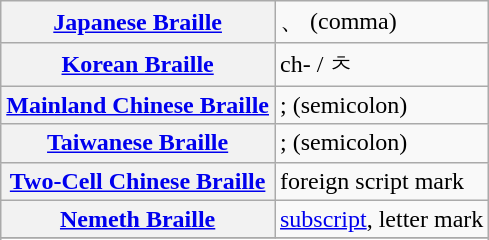<table class="wikitable">
<tr>
<th align=left><a href='#'>Japanese Braille</a></th>
<td>、 (comma) </td>
</tr>
<tr>
<th align=left><a href='#'>Korean Braille</a></th>
<td>ch- / ㅊ </td>
</tr>
<tr>
<th align=left><a href='#'>Mainland Chinese Braille</a></th>
<td>; (semicolon) </td>
</tr>
<tr>
<th align=left><a href='#'>Taiwanese Braille</a></th>
<td>; (semicolon)</td>
</tr>
<tr>
<th align=left><a href='#'>Two-Cell Chinese Braille</a></th>
<td>foreign script mark</td>
</tr>
<tr>
<th align=left><a href='#'>Nemeth Braille</a></th>
<td><a href='#'>subscript</a>, letter mark </td>
</tr>
<tr>
</tr>
<tr>
</tr>
<tr>
</tr>
</table>
